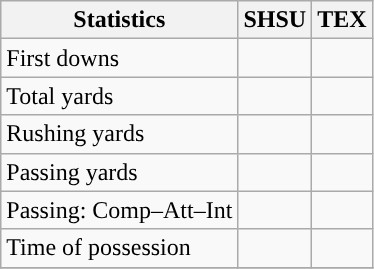<table class="wikitable" style="float: left;">
<tr>
<th>Statistics</th>
<th>SHSU</th>
<th>TEX</th>
</tr>
<tr>
<td>First downs</td>
<td></td>
<td></td>
</tr>
<tr>
<td>Total yards</td>
<td></td>
<td></td>
</tr>
<tr>
<td>Rushing yards</td>
<td></td>
<td></td>
</tr>
<tr>
<td>Passing yards</td>
<td></td>
<td></td>
</tr>
<tr>
<td>Passing: Comp–Att–Int</td>
<td></td>
<td></td>
</tr>
<tr>
<td>Time of possession</td>
<td></td>
<td></td>
</tr>
<tr>
</tr>
</table>
